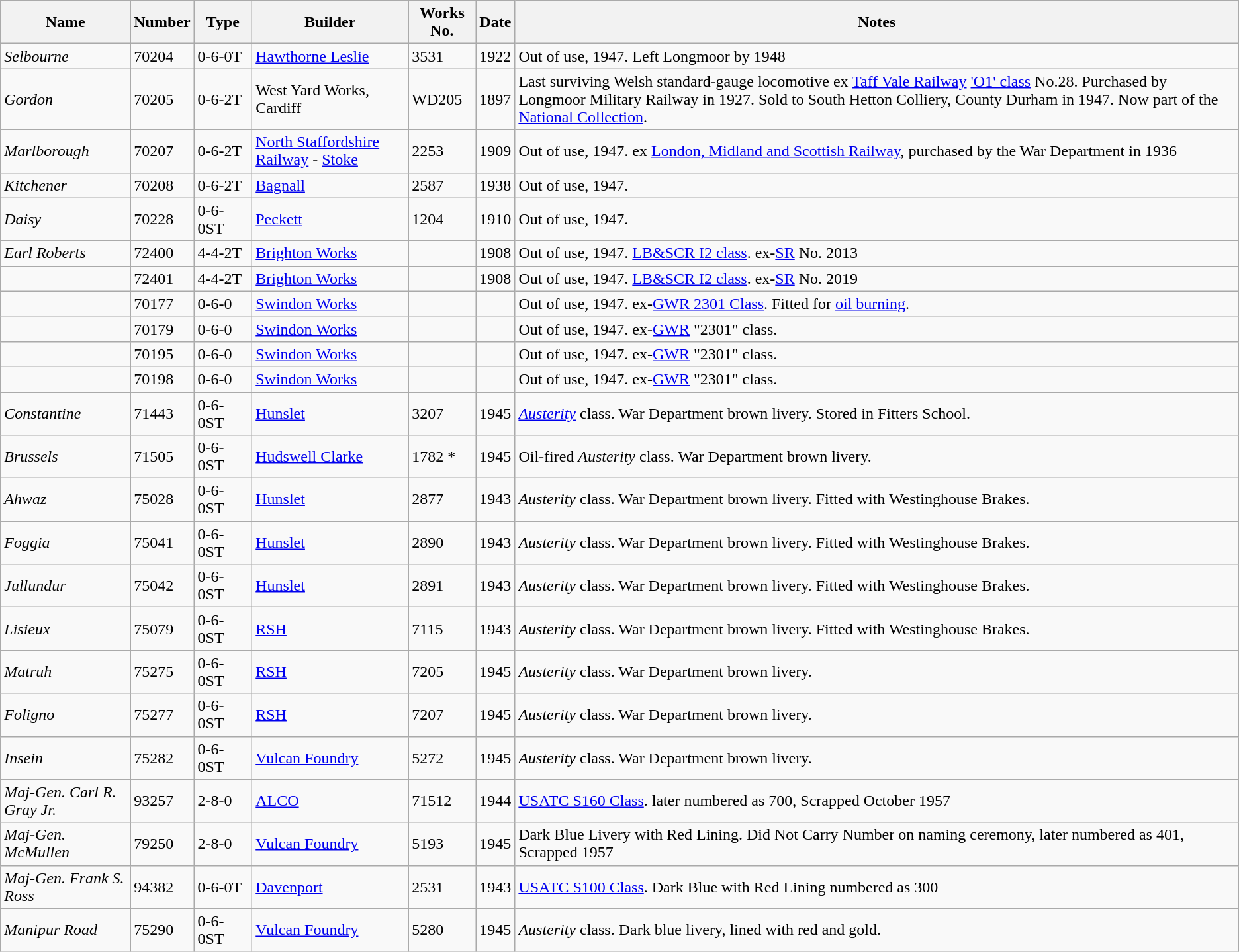<table class="wikitable">
<tr>
<th>Name</th>
<th>Number</th>
<th>  Type  </th>
<th>Builder</th>
<th>Works No.</th>
<th>Date</th>
<th>Notes</th>
</tr>
<tr>
<td><em>Selbourne</em></td>
<td>70204</td>
<td>0-6-0T</td>
<td><a href='#'>Hawthorne Leslie</a></td>
<td>3531</td>
<td>1922</td>
<td>Out of use, 1947. Left Longmoor by 1948</td>
</tr>
<tr>
<td><em>Gordon</em></td>
<td>70205</td>
<td>0-6-2T</td>
<td>West Yard Works, Cardiff</td>
<td>WD205</td>
<td>1897</td>
<td>Last surviving Welsh standard-gauge locomotive ex <a href='#'>Taff Vale Railway</a> <a href='#'>'O1' class</a> No.28. Purchased by Longmoor Military Railway in 1927. Sold to South Hetton Colliery, County Durham in 1947. Now part of the <a href='#'>National Collection</a>.</td>
</tr>
<tr>
<td><em>Marlborough</em></td>
<td>70207</td>
<td>0-6-2T</td>
<td><a href='#'>North Staffordshire Railway</a> - <a href='#'>Stoke</a></td>
<td>2253</td>
<td>1909</td>
<td>Out of use, 1947. ex <a href='#'>London, Midland and Scottish Railway</a>, purchased by the War Department in 1936</td>
</tr>
<tr>
<td><em>Kitchener</em></td>
<td>70208</td>
<td>0-6-2T</td>
<td><a href='#'>Bagnall</a></td>
<td>2587</td>
<td>1938</td>
<td>Out of use, 1947.</td>
</tr>
<tr>
<td><em>Daisy</em></td>
<td>70228</td>
<td>0-6-0ST</td>
<td><a href='#'>Peckett</a></td>
<td>1204</td>
<td>1910</td>
<td>Out of use, 1947.</td>
</tr>
<tr>
<td><em>Earl Roberts</em></td>
<td>72400</td>
<td>4-4-2T</td>
<td><a href='#'>Brighton Works</a></td>
<td></td>
<td>1908</td>
<td>Out of use, 1947. <a href='#'>LB&SCR I2 class</a>. ex-<a href='#'>SR</a> No. 2013</td>
</tr>
<tr>
<td></td>
<td>72401</td>
<td>4-4-2T</td>
<td><a href='#'>Brighton Works</a></td>
<td></td>
<td>1908</td>
<td>Out of use, 1947. <a href='#'>LB&SCR I2 class</a>. ex-<a href='#'>SR</a> No. 2019</td>
</tr>
<tr>
<td></td>
<td>70177</td>
<td>0-6-0</td>
<td><a href='#'>Swindon Works</a></td>
<td></td>
<td></td>
<td>Out of use, 1947. ex-<a href='#'>GWR 2301 Class</a>. Fitted for <a href='#'>oil burning</a>.</td>
</tr>
<tr>
<td></td>
<td>70179</td>
<td>0-6-0</td>
<td><a href='#'>Swindon Works</a></td>
<td></td>
<td></td>
<td>Out of use, 1947. ex-<a href='#'>GWR</a> "2301" class.</td>
</tr>
<tr>
<td></td>
<td>70195</td>
<td>0-6-0</td>
<td><a href='#'>Swindon Works</a></td>
<td></td>
<td></td>
<td>Out of use, 1947. ex-<a href='#'>GWR</a> "2301" class.</td>
</tr>
<tr>
<td></td>
<td>70198</td>
<td>0-6-0</td>
<td><a href='#'>Swindon Works</a></td>
<td></td>
<td></td>
<td>Out of use, 1947. ex-<a href='#'>GWR</a> "2301" class.</td>
</tr>
<tr>
<td><em>Constantine</em></td>
<td>71443</td>
<td>0-6-0ST</td>
<td><a href='#'>Hunslet</a></td>
<td>3207</td>
<td>1945</td>
<td><a href='#'><em>Austerity</em></a> class. War Department brown livery. Stored in Fitters School.</td>
</tr>
<tr>
<td><em>Brussels</em></td>
<td>71505</td>
<td>0-6-0ST</td>
<td><a href='#'>Hudswell Clarke</a></td>
<td>1782 *</td>
<td>1945</td>
<td>Oil-fired <em>Austerity</em> class. War Department brown livery.</td>
</tr>
<tr>
<td><em>Ahwaz</em></td>
<td>75028</td>
<td>0-6-0ST</td>
<td><a href='#'>Hunslet</a></td>
<td>2877</td>
<td>1943</td>
<td><em>Austerity</em> class. War Department brown livery. Fitted with Westinghouse Brakes.</td>
</tr>
<tr>
<td><em>Foggia</em></td>
<td>75041</td>
<td>0-6-0ST</td>
<td><a href='#'>Hunslet</a></td>
<td>2890</td>
<td>1943</td>
<td><em>Austerity</em> class. War Department brown livery. Fitted with Westinghouse Brakes.</td>
</tr>
<tr>
<td><em>Jullundur</em></td>
<td>75042</td>
<td>0-6-0ST</td>
<td><a href='#'>Hunslet</a></td>
<td>2891</td>
<td>1943</td>
<td><em>Austerity</em> class. War Department brown livery. Fitted with Westinghouse Brakes.</td>
</tr>
<tr>
<td><em>Lisieux</em></td>
<td>75079</td>
<td>0-6-0ST</td>
<td><a href='#'>RSH</a></td>
<td>7115</td>
<td>1943</td>
<td><em>Austerity</em> class. War Department brown livery. Fitted with Westinghouse Brakes.</td>
</tr>
<tr>
<td><em>Matruh</em></td>
<td>75275</td>
<td>0-6-0ST</td>
<td><a href='#'>RSH</a></td>
<td>7205</td>
<td>1945</td>
<td><em>Austerity</em> class. War Department brown livery.</td>
</tr>
<tr>
<td><em>Foligno</em></td>
<td>75277</td>
<td>0-6-0ST</td>
<td><a href='#'>RSH</a></td>
<td>7207</td>
<td>1945</td>
<td><em>Austerity</em> class. War Department brown livery.</td>
</tr>
<tr>
<td><em>Insein</em></td>
<td>75282</td>
<td>0-6-0ST</td>
<td><a href='#'>Vulcan Foundry</a></td>
<td>5272</td>
<td>1945</td>
<td><em>Austerity</em> class. War Department brown livery.</td>
</tr>
<tr>
<td><em>Maj-Gen. Carl R. Gray Jr.</em></td>
<td>93257</td>
<td>2-8-0</td>
<td><a href='#'>ALCO</a></td>
<td>71512</td>
<td>1944</td>
<td><a href='#'>USATC S160 Class</a>. later numbered as 700, Scrapped October 1957</td>
</tr>
<tr>
<td><em>Maj-Gen. McMullen</em></td>
<td>79250</td>
<td>2-8-0</td>
<td><a href='#'>Vulcan Foundry</a></td>
<td>5193</td>
<td>1945</td>
<td>Dark Blue Livery with Red Lining. Did Not Carry Number on naming ceremony, later numbered as 401, Scrapped 1957</td>
</tr>
<tr>
<td><em>Maj-Gen. Frank S. Ross</em></td>
<td>94382</td>
<td>0-6-0T</td>
<td><a href='#'>Davenport</a></td>
<td>2531</td>
<td>1943</td>
<td><a href='#'>USATC S100 Class</a>. Dark Blue with Red Lining numbered as 300</td>
</tr>
<tr>
<td><em>Manipur Road</em></td>
<td>75290</td>
<td>0-6-0ST</td>
<td><a href='#'>Vulcan Foundry</a></td>
<td>5280</td>
<td>1945</td>
<td><em>Austerity</em> class. Dark blue livery, lined with red and gold.</td>
</tr>
</table>
